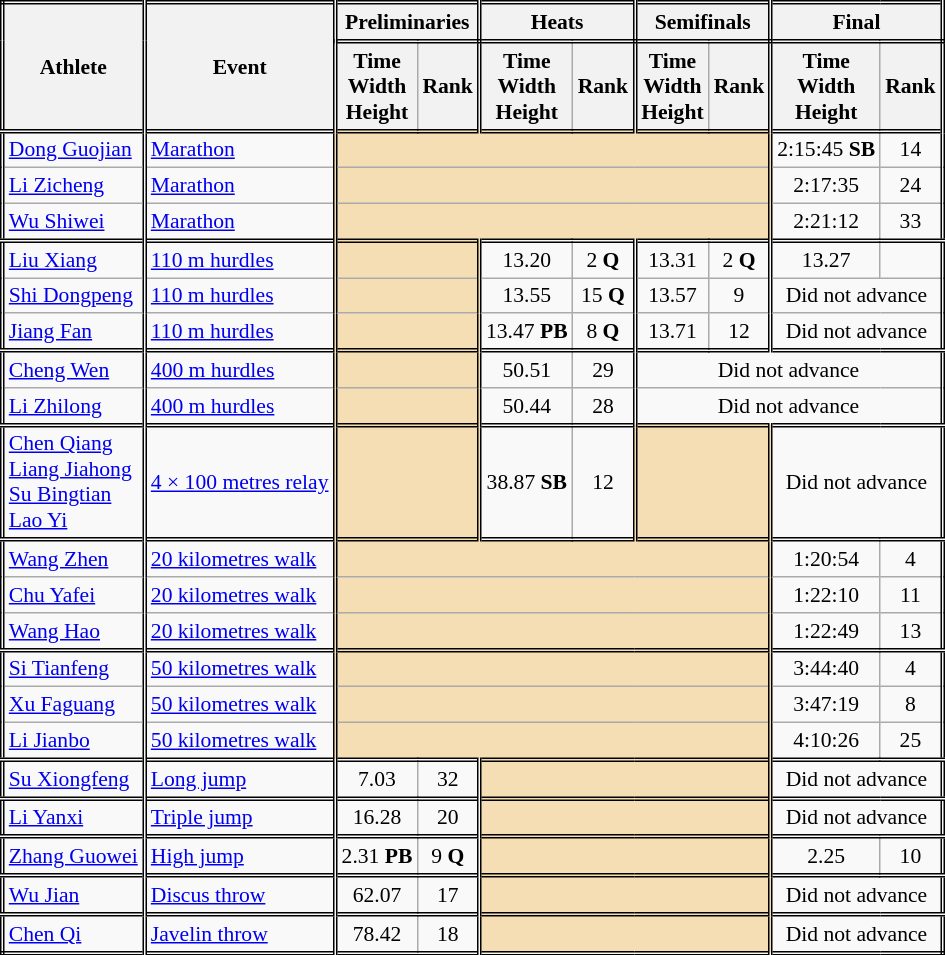<table class=wikitable style="font-size:90%; border: double;">
<tr>
<th rowspan="2" style="border-right:double">Athlete</th>
<th rowspan="2" style="border-right:double">Event</th>
<th colspan="2" style="border-right:double; border-bottom:double;">Preliminaries</th>
<th colspan="2" style="border-right:double; border-bottom:double;">Heats</th>
<th colspan="2" style="border-right:double; border-bottom:double;">Semifinals</th>
<th colspan="2" style="border-right:double; border-bottom:double;">Final</th>
</tr>
<tr>
<th>Time<br>Width<br>Height</th>
<th style="border-right:double">Rank</th>
<th>Time<br>Width<br>Height</th>
<th style="border-right:double">Rank</th>
<th>Time<br>Width<br>Height</th>
<th style="border-right:double">Rank</th>
<th>Time<br>Width<br>Height</th>
<th style="border-right:double">Rank</th>
</tr>
<tr style="border-top: double;">
<td style="border-right:double"><a href='#'>Dong Guojian</a></td>
<td style="border-right:double"><a href='#'>Marathon</a></td>
<td style="border-right:double" colspan= 6 bgcolor="wheat"></td>
<td align=center>2:15:45 <strong>SB</strong></td>
<td align=center>14</td>
</tr>
<tr>
<td style="border-right:double"><a href='#'>Li Zicheng</a></td>
<td style="border-right:double"><a href='#'>Marathon</a></td>
<td style="border-right:double" colspan= 6 bgcolor="wheat"></td>
<td align=center>2:17:35</td>
<td align=center>24</td>
</tr>
<tr>
<td style="border-right:double"><a href='#'>Wu Shiwei</a></td>
<td style="border-right:double"><a href='#'>Marathon</a></td>
<td style="border-right:double" colspan= 6 bgcolor="wheat"></td>
<td align=center>2:21:12</td>
<td align=center>33</td>
</tr>
<tr style="border-top: double;">
<td style="border-right:double"><a href='#'>Liu Xiang</a></td>
<td style="border-right:double"><a href='#'>110 m hurdles</a></td>
<td style="border-right:double" colspan= 2 bgcolor="wheat"></td>
<td align=center>13.20</td>
<td align=center style="border-right:double">2 <strong>Q</strong></td>
<td align=center>13.31</td>
<td align=center style="border-right:double">2 <strong>Q</strong></td>
<td align=center>13.27</td>
<td align=center></td>
</tr>
<tr>
<td style="border-right:double"><a href='#'>Shi Dongpeng</a></td>
<td style="border-right:double"><a href='#'>110 m hurdles</a></td>
<td style="border-right:double" colspan= 2 bgcolor="wheat"></td>
<td align=center>13.55</td>
<td align=center style="border-right:double">15 <strong>Q</strong></td>
<td align=center>13.57</td>
<td align=center style="border-right:double">9</td>
<td colspan="2" align=center>Did not advance</td>
</tr>
<tr>
<td style="border-right:double"><a href='#'>Jiang Fan</a></td>
<td style="border-right:double"><a href='#'>110 m hurdles</a></td>
<td style="border-right:double" colspan= 2 bgcolor="wheat"></td>
<td align=center>13.47 <strong>PB</strong></td>
<td align=center style="border-right:double">8 <strong>Q</strong></td>
<td align=center>13.71</td>
<td align=center style="border-right:double">12</td>
<td colspan="2" align=center>Did not advance</td>
</tr>
<tr style="border-top: double;">
<td style="border-right:double"><a href='#'>Cheng Wen</a></td>
<td style="border-right:double"><a href='#'>400 m hurdles</a></td>
<td style="border-right:double" colspan= 2 bgcolor="wheat"></td>
<td align=center>50.51</td>
<td align=center style="border-right:double">29</td>
<td colspan="4" align=center>Did not advance</td>
</tr>
<tr>
<td style="border-right:double"><a href='#'>Li Zhilong</a></td>
<td style="border-right:double"><a href='#'>400 m hurdles</a></td>
<td style="border-right:double" colspan= 2 bgcolor="wheat"></td>
<td align=center>50.44</td>
<td align=center style="border-right:double">28</td>
<td colspan="4" align=center>Did not advance</td>
</tr>
<tr style="border-top: double;">
<td style="border-right:double"><a href='#'>Chen Qiang</a><br><a href='#'>Liang Jiahong</a><br><a href='#'>Su Bingtian</a><br><a href='#'>Lao Yi</a><br></td>
<td style="border-right:double"><a href='#'>4 × 100 metres relay</a></td>
<td style="border-right:double" colspan= 2 bgcolor="wheat"></td>
<td align=center>38.87 <strong>SB</strong></td>
<td align=center style="border-right:double">12</td>
<td style="border-right:double" colspan= 2 bgcolor="wheat"></td>
<td colspan="2" align=center>Did not advance</td>
</tr>
<tr style="border-top: double;">
<td style="border-right:double"><a href='#'>Wang Zhen</a></td>
<td style="border-right:double"><a href='#'>20 kilometres walk</a></td>
<td style="border-right:double" colspan= 6 bgcolor="wheat"></td>
<td align=center>1:20:54</td>
<td align=center>4</td>
</tr>
<tr>
<td style="border-right:double"><a href='#'>Chu Yafei</a></td>
<td style="border-right:double"><a href='#'>20 kilometres walk</a></td>
<td style="border-right:double" colspan= 6 bgcolor="wheat"></td>
<td align=center>1:22:10</td>
<td align=center>11</td>
</tr>
<tr>
<td style="border-right:double"><a href='#'>Wang Hao</a></td>
<td style="border-right:double"><a href='#'>20 kilometres walk</a></td>
<td style="border-right:double" colspan= 6 bgcolor="wheat"></td>
<td align=center>1:22:49</td>
<td align=center>13</td>
</tr>
<tr style="border-top: double;">
<td style="border-right:double"><a href='#'>Si Tianfeng</a></td>
<td style="border-right:double"><a href='#'>50 kilometres walk</a></td>
<td style="border-right:double" colspan= 6 bgcolor="wheat"></td>
<td align=center>3:44:40</td>
<td align=center>4</td>
</tr>
<tr>
<td style="border-right:double"><a href='#'>Xu Faguang</a></td>
<td style="border-right:double"><a href='#'>50 kilometres walk</a></td>
<td style="border-right:double" colspan= 6 bgcolor="wheat"></td>
<td align=center>3:47:19</td>
<td align=center>8</td>
</tr>
<tr>
<td style="border-right:double"><a href='#'>Li Jianbo</a></td>
<td style="border-right:double"><a href='#'>50 kilometres walk</a></td>
<td style="border-right:double" colspan= 6 bgcolor="wheat"></td>
<td align=center>4:10:26</td>
<td align=center>25</td>
</tr>
<tr style="border-top: double;">
<td style="border-right:double"><a href='#'>Su Xiongfeng</a></td>
<td style="border-right:double"><a href='#'>Long jump</a></td>
<td align=center>7.03</td>
<td align=center style="border-right:double">32</td>
<td style="border-right:double" colspan= 4 bgcolor="wheat"></td>
<td colspan="2" align=center>Did not advance</td>
</tr>
<tr style="border-top: double;">
<td style="border-right:double"><a href='#'>Li Yanxi</a></td>
<td style="border-right:double"><a href='#'>Triple jump</a></td>
<td align=center>16.28</td>
<td align=center style="border-right:double">20</td>
<td style="border-right:double" colspan= 4  bgcolor="wheat"></td>
<td colspan="2" align=center>Did not advance</td>
</tr>
<tr style="border-top: double;">
<td style="border-right:double"><a href='#'>Zhang Guowei</a></td>
<td style="border-right:double"><a href='#'>High jump</a></td>
<td align=center>2.31 <strong>PB</strong></td>
<td align=center style="border-right:double">9 <strong>Q</strong></td>
<td style="border-right:double" colspan= 4 bgcolor="wheat"></td>
<td align=center>2.25</td>
<td align=center>10</td>
</tr>
<tr style="border-top: double;">
<td style="border-right:double"><a href='#'>Wu Jian</a></td>
<td style="border-right:double"><a href='#'>Discus throw</a></td>
<td align=center>62.07</td>
<td align=center style="border-right:double">17</td>
<td style="border-right:double" colspan= 4 bgcolor="wheat"></td>
<td colspan="2" align=center>Did not advance</td>
</tr>
<tr style="border-top: double;">
<td style="border-right:double"><a href='#'>Chen Qi</a></td>
<td style="border-right:double"><a href='#'>Javelin throw</a></td>
<td align=center>78.42</td>
<td align=center style="border-right:double">18</td>
<td style="border-right:double" colspan= 4 bgcolor="wheat"></td>
<td colspan="2" align=center>Did not advance</td>
</tr>
</table>
